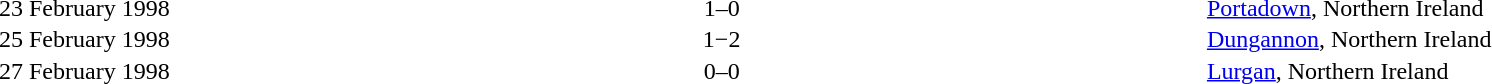<table cellspacing=1 width=85%>
<tr>
<th width=15%></th>
<th width=25%></th>
<th width=10%></th>
<th width=25%></th>
<th width=25%></th>
</tr>
<tr>
<td>23 February 1998</td>
<td align=right></td>
<td align=center>1–0</td>
<td></td>
<td><a href='#'>Portadown</a>, Northern Ireland</td>
</tr>
<tr>
<td>25 February 1998</td>
<td align=right></td>
<td align=center>1−2</td>
<td></td>
<td><a href='#'>Dungannon</a>, Northern Ireland</td>
</tr>
<tr>
<td>27 February 1998</td>
<td align=right></td>
<td align=center>0–0</td>
<td></td>
<td><a href='#'>Lurgan</a>, Northern Ireland</td>
</tr>
</table>
